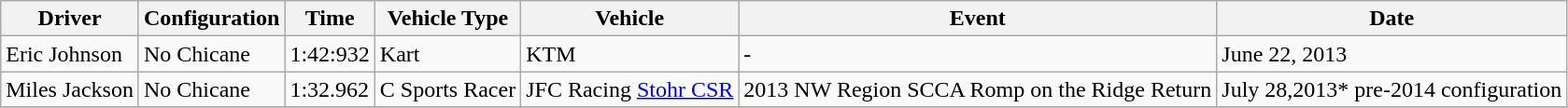<table class="wikitable sortable">
<tr>
<th>Driver</th>
<th>Configuration</th>
<th>Time</th>
<th>Vehicle Type</th>
<th>Vehicle</th>
<th>Event</th>
<th>Date</th>
</tr>
<tr>
<td>Eric Johnson</td>
<td>No Chicane</td>
<td>1:42:932</td>
<td>Kart</td>
<td>KTM</td>
<td>-</td>
<td>June 22, 2013</td>
</tr>
<tr>
<td>Miles Jackson</td>
<td>No Chicane</td>
<td>1:32.962</td>
<td>C Sports Racer</td>
<td>JFC Racing <a href='#'>Stohr CSR</a></td>
<td>2013 NW Region SCCA Romp on the Ridge Return</td>
<td>July 28,2013* pre-2014 configuration</td>
</tr>
<tr>
</tr>
</table>
